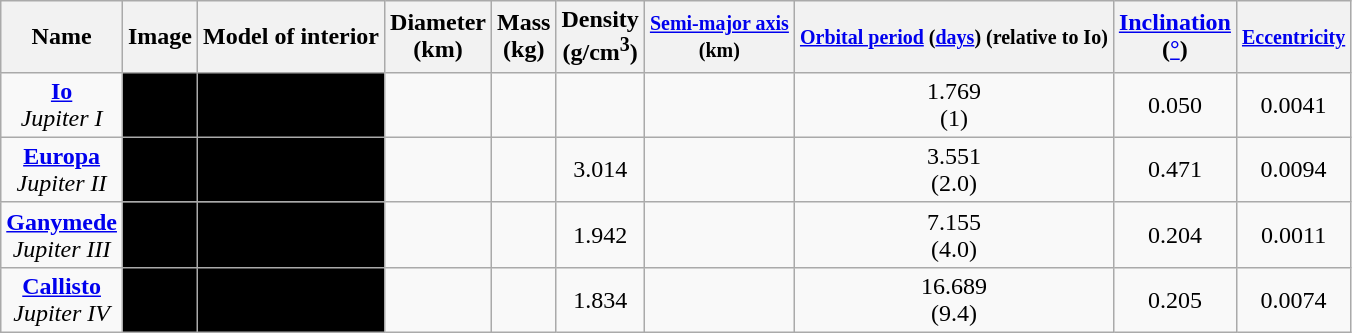<table class="sortable wikitable">
<tr>
<th>Name<br></th>
<th class="unsortable">Image</th>
<th class="unsortable">Model of interior</th>
<th>Diameter<br>(km)</th>
<th>Mass<br>(kg)</th>
<th>Density<br>(g/cm<sup>3</sup>)</th>
<th><small><a href='#'>Semi-major axis</a><br>(km)</small></th>
<th><small><a href='#'>Orbital period</a> (<a href='#'>days</a>) (relative to Io)</small></th>
<th><a href='#'>Inclination</a><br>(<a href='#'>°</a>)</th>
<th><small><a href='#'>Eccentricity</a></small></th>
</tr>
<tr>
<td style="text-align:center;"><strong><a href='#'>Io</a></strong> <br><em>Jupiter I</em></td>
<td style="background:black; text-align:center;"></td>
<td style="background:black; text-align:center;"></td>
<td style="text-align:center;"><br><br></td>
<td style="text-align:center;"></td>
<td style="text-align:center;"></td>
<td style="text-align:center;"></td>
<td style="text-align:center;">1.769 <br>(1)</td>
<td style="text-align:center;">0.050</td>
<td style="text-align:center;">0.0041</td>
</tr>
<tr>
<td style="text-align:center;"><strong><a href='#'>Europa</a></strong> <br><em>Jupiter II</em></td>
<td style="background:black; text-align:center;"></td>
<td style="background:black; text-align:center;"></td>
<td style="text-align:center;"></td>
<td style="text-align:center;"></td>
<td style="text-align:center;">3.014</td>
<td style="text-align:center;"></td>
<td style="text-align:center;">3.551 <br>(2.0)</td>
<td style="text-align:center;">0.471</td>
<td style="text-align:center;">0.0094</td>
</tr>
<tr>
<td style="text-align:center;"><strong><a href='#'>Ganymede</a></strong> <br><em>Jupiter III</em></td>
<td style="background:black; text-align:center;"></td>
<td style="background:black; text-align:center;"></td>
<td style="text-align:center;"></td>
<td style="text-align:center;"></td>
<td style="text-align:center;">1.942</td>
<td style="text-align:center;"></td>
<td style="text-align:center;">7.155 <br>(4.0)</td>
<td style="text-align:center;">0.204</td>
<td style="text-align:center;">0.0011</td>
</tr>
<tr>
<td style="text-align:center;"><strong><a href='#'>Callisto</a></strong> <br><em>Jupiter IV</em></td>
<td style="background:black; text-align:center;"></td>
<td style="background:black; text-align:center;"></td>
<td style="text-align:center;"></td>
<td style="text-align:center;"></td>
<td style="text-align:center;">1.834</td>
<td style="text-align:center;"></td>
<td style="text-align:center;">16.689 <br>(9.4)</td>
<td style="text-align:center;">0.205</td>
<td style="text-align:center;">0.0074</td>
</tr>
</table>
